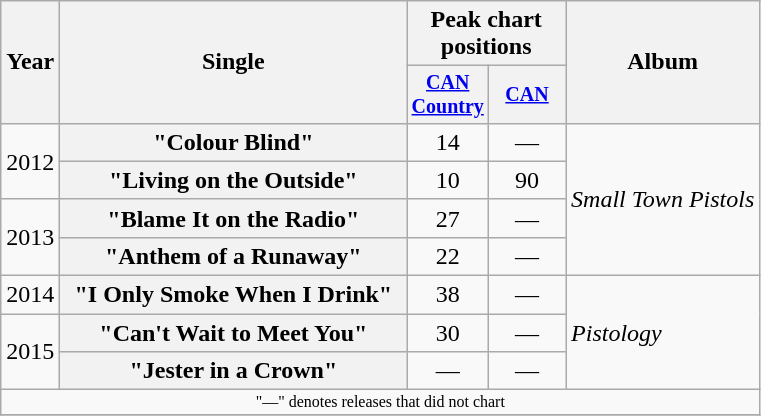<table class="wikitable plainrowheaders" style="text-align:center;">
<tr>
<th rowspan="2">Year</th>
<th rowspan="2" style="width:14em;">Single</th>
<th colspan="2">Peak chart<br>positions</th>
<th rowspan="2">Album</th>
</tr>
<tr style="font-size:smaller;">
<th width="45"><a href='#'>CAN Country</a><br></th>
<th width="45"><a href='#'>CAN</a><br></th>
</tr>
<tr>
<td rowspan="2">2012</td>
<th scope="row">"Colour Blind"</th>
<td>14</td>
<td>—</td>
<td align="left" rowspan="4"><em>Small Town Pistols</em></td>
</tr>
<tr>
<th scope="row">"Living on the Outside"</th>
<td>10</td>
<td>90</td>
</tr>
<tr>
<td rowspan="2">2013</td>
<th scope="row">"Blame It on the Radio"</th>
<td>27</td>
<td>—</td>
</tr>
<tr>
<th scope="row">"Anthem of a Runaway"</th>
<td>22</td>
<td>—</td>
</tr>
<tr>
<td>2014</td>
<th scope="row">"I Only Smoke When I Drink"</th>
<td>38</td>
<td>—</td>
<td align="left" rowspan="3"><em>Pistology</em></td>
</tr>
<tr>
<td rowspan="2">2015</td>
<th scope="row">"Can't Wait to Meet You"</th>
<td>30</td>
<td>—</td>
</tr>
<tr>
<th scope="row">"Jester in a Crown"</th>
<td>—</td>
<td>—</td>
</tr>
<tr>
<td colspan="5" style="font-size:8pt">"—" denotes releases that did not chart</td>
</tr>
<tr>
</tr>
</table>
